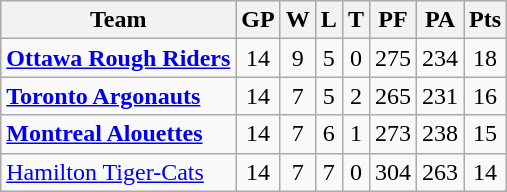<table class="wikitable">
<tr>
<th>Team</th>
<th>GP</th>
<th>W</th>
<th>L</th>
<th>T</th>
<th>PF</th>
<th>PA</th>
<th>Pts</th>
</tr>
<tr align="center">
<td align="left"><strong><a href='#'>Ottawa Rough Riders</a></strong></td>
<td>14</td>
<td>9</td>
<td>5</td>
<td>0</td>
<td>275</td>
<td>234</td>
<td>18</td>
</tr>
<tr align="center">
<td align="left"><strong><a href='#'>Toronto Argonauts</a></strong></td>
<td>14</td>
<td>7</td>
<td>5</td>
<td>2</td>
<td>265</td>
<td>231</td>
<td>16</td>
</tr>
<tr align="center">
<td align="left"><strong><a href='#'>Montreal Alouettes</a></strong></td>
<td>14</td>
<td>7</td>
<td>6</td>
<td>1</td>
<td>273</td>
<td>238</td>
<td>15</td>
</tr>
<tr align="center">
<td align="left"><a href='#'>Hamilton Tiger-Cats</a></td>
<td>14</td>
<td>7</td>
<td>7</td>
<td>0</td>
<td>304</td>
<td>263</td>
<td>14</td>
</tr>
</table>
